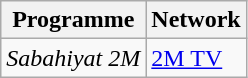<table class="wikitable">
<tr>
<th>Programme</th>
<th>Network</th>
</tr>
<tr>
<td><em>Sabahiyat 2M</em></td>
<td><a href='#'>2M TV</a></td>
</tr>
</table>
